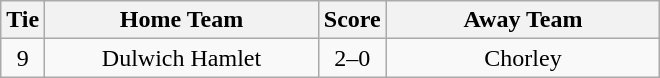<table class="wikitable" style="text-align:center;">
<tr>
<th width=20>Tie</th>
<th width=175>Home Team</th>
<th width=20>Score</th>
<th width=175>Away Team</th>
</tr>
<tr>
<td>9</td>
<td>Dulwich Hamlet</td>
<td>2–0</td>
<td>Chorley</td>
</tr>
</table>
